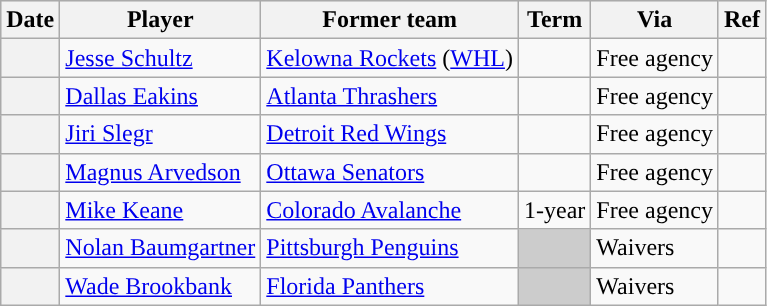<table class=" wikitable plainrowheaders">
<tr style="background:#ddd; text-align:center;">
<th>Date</th>
<th>Player</th>
<th>Former team</th>
<th>Term</th>
<th>Via</th>
<th>Ref</th>
</tr>
<tr>
<th scope="row"></th>
<td><a href='#'>Jesse Schultz</a></td>
<td><a href='#'>Kelowna Rockets</a> (<a href='#'>WHL</a>)</td>
<td></td>
<td>Free agency</td>
<td></td>
</tr>
<tr>
<th scope="row"></th>
<td><a href='#'>Dallas Eakins</a></td>
<td><a href='#'>Atlanta Thrashers</a></td>
<td></td>
<td>Free agency</td>
<td></td>
</tr>
<tr>
<th scope="row"></th>
<td><a href='#'>Jiri Slegr</a></td>
<td><a href='#'>Detroit Red Wings</a></td>
<td></td>
<td>Free agency</td>
<td></td>
</tr>
<tr>
<th scope="row"></th>
<td><a href='#'>Magnus Arvedson</a></td>
<td><a href='#'>Ottawa Senators</a></td>
<td></td>
<td>Free agency</td>
<td></td>
</tr>
<tr>
<th scope="row"></th>
<td><a href='#'>Mike Keane</a></td>
<td><a href='#'>Colorado Avalanche</a></td>
<td>1-year</td>
<td>Free agency</td>
<td></td>
</tr>
<tr>
<th scope="row"></th>
<td><a href='#'>Nolan Baumgartner</a></td>
<td><a href='#'>Pittsburgh Penguins</a></td>
<td style="background:#ccc"></td>
<td>Waivers</td>
<td></td>
</tr>
<tr>
<th scope="row"></th>
<td><a href='#'>Wade Brookbank</a></td>
<td><a href='#'>Florida Panthers</a></td>
<td style="background:#ccc"></td>
<td>Waivers</td>
<td></td>
</tr>
</table>
